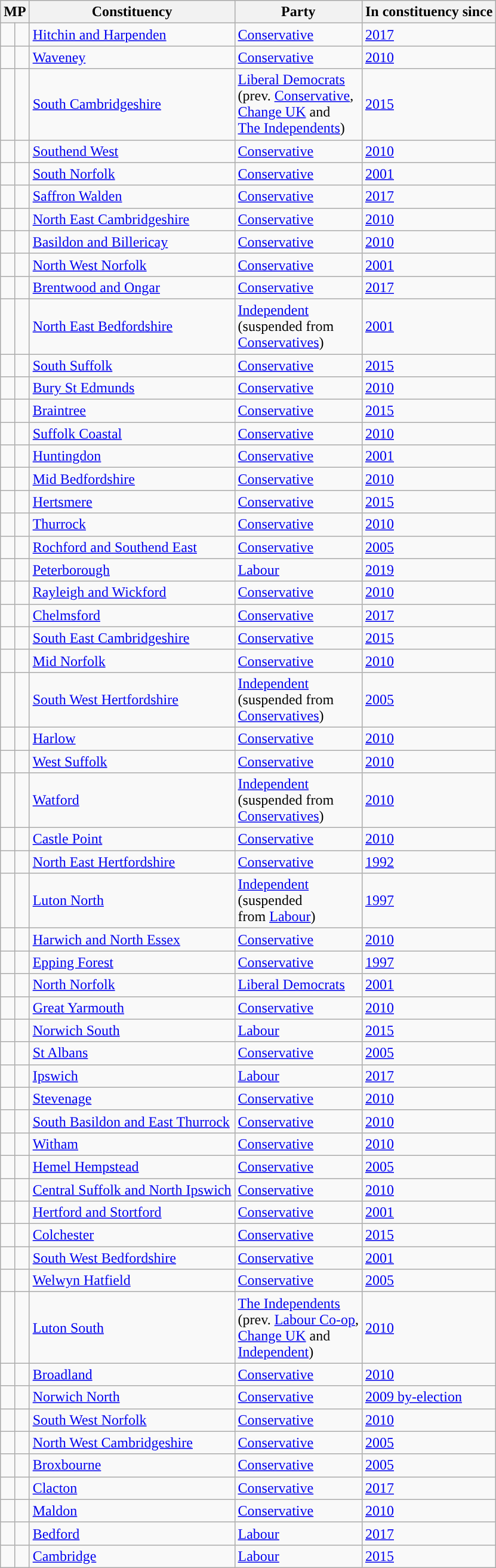<table class="wikitable sortable">
<tr>
<th colspan=2>MP</th>
<th>Constituency</th>
<th>Party</th>
<th>In constituency since</th>
</tr>
<tr>
<td></td>
<td></td>
<td><a href='#'>Hitchin and Harpenden</a></td>
<td><a href='#'>Conservative</a></td>
<td><a href='#'>2017</a></td>
</tr>
<tr>
<td></td>
<td></td>
<td><a href='#'>Waveney</a></td>
<td><a href='#'>Conservative</a></td>
<td><a href='#'>2010</a></td>
</tr>
<tr>
<td></td>
<td></td>
<td><a href='#'>South Cambridgeshire</a></td>
<td><a href='#'>Liberal Democrats</a><br>(prev. <a href='#'>Conservative</a>,<br><a href='#'>Change UK</a> and<br><a href='#'>The Independents</a>)</td>
<td><a href='#'>2015</a></td>
</tr>
<tr>
<td></td>
<td></td>
<td><a href='#'>Southend West</a></td>
<td><a href='#'>Conservative</a></td>
<td><a href='#'>2010</a></td>
</tr>
<tr>
<td></td>
<td></td>
<td><a href='#'>South Norfolk</a></td>
<td><a href='#'>Conservative</a></td>
<td><a href='#'>2001</a></td>
</tr>
<tr>
<td></td>
<td></td>
<td><a href='#'>Saffron Walden</a></td>
<td><a href='#'>Conservative</a></td>
<td><a href='#'>2017</a></td>
</tr>
<tr>
<td></td>
<td></td>
<td><a href='#'>North East Cambridgeshire</a></td>
<td><a href='#'>Conservative</a></td>
<td><a href='#'>2010</a></td>
</tr>
<tr>
<td></td>
<td></td>
<td><a href='#'>Basildon and Billericay</a></td>
<td><a href='#'>Conservative</a></td>
<td><a href='#'>2010</a></td>
</tr>
<tr>
<td></td>
<td></td>
<td><a href='#'>North West Norfolk</a></td>
<td><a href='#'>Conservative</a></td>
<td><a href='#'>2001</a></td>
</tr>
<tr>
<td></td>
<td></td>
<td><a href='#'>Brentwood and Ongar</a></td>
<td><a href='#'>Conservative</a></td>
<td><a href='#'>2017</a></td>
</tr>
<tr>
<td></td>
<td></td>
<td><a href='#'>North East Bedfordshire</a></td>
<td><a href='#'>Independent</a><br>(suspended from<br><a href='#'>Conservatives</a>)</td>
<td><a href='#'>2001</a></td>
</tr>
<tr>
<td></td>
<td></td>
<td><a href='#'>South Suffolk</a></td>
<td><a href='#'>Conservative</a></td>
<td><a href='#'>2015</a></td>
</tr>
<tr>
<td></td>
<td></td>
<td><a href='#'>Bury St Edmunds</a></td>
<td><a href='#'>Conservative</a></td>
<td><a href='#'>2010</a></td>
</tr>
<tr>
<td></td>
<td></td>
<td><a href='#'>Braintree</a></td>
<td><a href='#'>Conservative</a></td>
<td><a href='#'>2015</a></td>
</tr>
<tr>
<td></td>
<td></td>
<td><a href='#'>Suffolk Coastal</a></td>
<td><a href='#'>Conservative</a></td>
<td><a href='#'>2010</a></td>
</tr>
<tr>
<td></td>
<td></td>
<td><a href='#'>Huntingdon</a></td>
<td><a href='#'>Conservative</a></td>
<td><a href='#'>2001</a></td>
</tr>
<tr>
<td></td>
<td></td>
<td><a href='#'>Mid Bedfordshire</a></td>
<td><a href='#'>Conservative</a></td>
<td><a href='#'>2010</a></td>
</tr>
<tr>
<td></td>
<td></td>
<td><a href='#'>Hertsmere</a></td>
<td><a href='#'>Conservative</a></td>
<td><a href='#'>2015</a></td>
</tr>
<tr>
<td></td>
<td></td>
<td><a href='#'>Thurrock</a></td>
<td><a href='#'>Conservative</a></td>
<td><a href='#'>2010</a></td>
</tr>
<tr>
<td></td>
<td></td>
<td><a href='#'>Rochford and Southend East</a></td>
<td><a href='#'>Conservative</a></td>
<td><a href='#'>2005</a></td>
</tr>
<tr>
<td style="background-color: "></td>
<td></td>
<td><a href='#'>Peterborough</a></td>
<td><a href='#'>Labour</a></td>
<td><a href='#'>2019</a></td>
</tr>
<tr>
<td></td>
<td></td>
<td><a href='#'>Rayleigh and Wickford</a></td>
<td><a href='#'>Conservative</a></td>
<td><a href='#'>2010</a></td>
</tr>
<tr>
<td></td>
<td></td>
<td><a href='#'>Chelmsford</a></td>
<td><a href='#'>Conservative</a></td>
<td><a href='#'>2017</a></td>
</tr>
<tr>
<td></td>
<td></td>
<td><a href='#'>South East Cambridgeshire</a></td>
<td><a href='#'>Conservative</a></td>
<td><a href='#'>2015</a></td>
</tr>
<tr>
<td></td>
<td></td>
<td><a href='#'>Mid Norfolk</a></td>
<td><a href='#'>Conservative</a></td>
<td><a href='#'>2010</a></td>
</tr>
<tr>
<td></td>
<td></td>
<td><a href='#'>South West Hertfordshire</a></td>
<td><a href='#'>Independent</a><br>(suspended from<br><a href='#'>Conservatives</a>)</td>
<td><a href='#'>2005</a></td>
</tr>
<tr>
<td></td>
<td></td>
<td><a href='#'>Harlow</a></td>
<td><a href='#'>Conservative</a></td>
<td><a href='#'>2010</a></td>
</tr>
<tr>
<td></td>
<td></td>
<td><a href='#'>West Suffolk</a></td>
<td><a href='#'>Conservative</a></td>
<td><a href='#'>2010</a></td>
</tr>
<tr>
<td></td>
<td></td>
<td><a href='#'>Watford</a></td>
<td><a href='#'>Independent</a><br>(suspended from<br><a href='#'>Conservatives</a>)</td>
<td><a href='#'>2010</a></td>
</tr>
<tr>
<td></td>
<td></td>
<td><a href='#'>Castle Point</a></td>
<td><a href='#'>Conservative</a></td>
<td><a href='#'>2010</a></td>
</tr>
<tr>
<td></td>
<td></td>
<td><a href='#'>North East Hertfordshire</a></td>
<td><a href='#'>Conservative</a></td>
<td><a href='#'>1992</a></td>
</tr>
<tr>
<td></td>
<td></td>
<td><a href='#'>Luton North</a></td>
<td><a href='#'>Independent</a><br>(suspended<br>from <a href='#'>Labour</a>)</td>
<td><a href='#'>1997</a></td>
</tr>
<tr>
<td></td>
<td></td>
<td><a href='#'>Harwich and North Essex</a></td>
<td><a href='#'>Conservative</a></td>
<td><a href='#'>2010</a></td>
</tr>
<tr>
<td></td>
<td></td>
<td><a href='#'>Epping Forest</a></td>
<td><a href='#'>Conservative</a></td>
<td><a href='#'>1997</a></td>
</tr>
<tr>
<td></td>
<td></td>
<td><a href='#'>North Norfolk</a></td>
<td><a href='#'>Liberal Democrats</a></td>
<td><a href='#'>2001</a></td>
</tr>
<tr>
<td></td>
<td></td>
<td><a href='#'>Great Yarmouth</a></td>
<td><a href='#'>Conservative</a></td>
<td><a href='#'>2010</a></td>
</tr>
<tr>
<td style="background-color: "></td>
<td></td>
<td><a href='#'>Norwich South</a></td>
<td><a href='#'>Labour</a></td>
<td><a href='#'>2015</a></td>
</tr>
<tr>
<td></td>
<td></td>
<td><a href='#'>St Albans</a></td>
<td><a href='#'>Conservative</a></td>
<td><a href='#'>2005</a></td>
</tr>
<tr>
<td></td>
<td></td>
<td><a href='#'>Ipswich</a></td>
<td><a href='#'>Labour</a></td>
<td><a href='#'>2017</a></td>
</tr>
<tr>
<td></td>
<td></td>
<td><a href='#'>Stevenage</a></td>
<td><a href='#'>Conservative</a></td>
<td><a href='#'>2010</a></td>
</tr>
<tr>
<td></td>
<td></td>
<td><a href='#'>South Basildon and East Thurrock</a></td>
<td><a href='#'>Conservative</a></td>
<td><a href='#'>2010</a></td>
</tr>
<tr>
<td></td>
<td></td>
<td><a href='#'>Witham</a></td>
<td><a href='#'>Conservative</a></td>
<td><a href='#'>2010</a></td>
</tr>
<tr>
<td></td>
<td></td>
<td><a href='#'>Hemel Hempstead</a></td>
<td><a href='#'>Conservative</a></td>
<td><a href='#'>2005</a></td>
</tr>
<tr>
<td></td>
<td></td>
<td><a href='#'>Central Suffolk and North Ipswich</a></td>
<td><a href='#'>Conservative</a></td>
<td><a href='#'>2010</a></td>
</tr>
<tr>
<td></td>
<td></td>
<td><a href='#'>Hertford and Stortford</a></td>
<td><a href='#'>Conservative</a></td>
<td><a href='#'>2001</a></td>
</tr>
<tr>
<td></td>
<td></td>
<td><a href='#'>Colchester</a></td>
<td><a href='#'>Conservative</a></td>
<td><a href='#'>2015</a></td>
</tr>
<tr>
<td></td>
<td></td>
<td><a href='#'>South West Bedfordshire</a></td>
<td><a href='#'>Conservative</a></td>
<td><a href='#'>2001</a></td>
</tr>
<tr>
<td></td>
<td></td>
<td><a href='#'>Welwyn Hatfield</a></td>
<td><a href='#'>Conservative</a></td>
<td><a href='#'>2005</a></td>
</tr>
<tr>
<td></td>
<td></td>
<td><a href='#'>Luton South</a></td>
<td><a href='#'>The Independents</a><br>(prev. <a href='#'>Labour Co-op</a>,<br><a href='#'>Change UK</a> and<br><a href='#'>Independent</a>)</td>
<td><a href='#'>2010</a></td>
</tr>
<tr>
<td></td>
<td></td>
<td><a href='#'>Broadland</a></td>
<td><a href='#'>Conservative</a></td>
<td><a href='#'>2010</a></td>
</tr>
<tr>
<td></td>
<td></td>
<td><a href='#'>Norwich North</a></td>
<td><a href='#'>Conservative</a></td>
<td><a href='#'>2009 by-election</a></td>
</tr>
<tr>
<td></td>
<td></td>
<td><a href='#'>South West Norfolk</a></td>
<td><a href='#'>Conservative</a></td>
<td><a href='#'>2010</a></td>
</tr>
<tr>
<td></td>
<td></td>
<td><a href='#'>North West Cambridgeshire</a></td>
<td><a href='#'>Conservative</a></td>
<td><a href='#'>2005</a></td>
</tr>
<tr>
<td></td>
<td></td>
<td><a href='#'>Broxbourne</a></td>
<td><a href='#'>Conservative</a></td>
<td><a href='#'>2005</a></td>
</tr>
<tr>
<td></td>
<td></td>
<td><a href='#'>Clacton</a></td>
<td><a href='#'>Conservative</a></td>
<td><a href='#'>2017</a></td>
</tr>
<tr>
<td></td>
<td></td>
<td><a href='#'>Maldon</a></td>
<td><a href='#'>Conservative</a></td>
<td><a href='#'>2010</a></td>
</tr>
<tr>
<td></td>
<td></td>
<td><a href='#'>Bedford</a></td>
<td><a href='#'>Labour</a></td>
<td><a href='#'>2017</a></td>
</tr>
<tr>
<td style="background-color: "></td>
<td></td>
<td><a href='#'>Cambridge</a></td>
<td><a href='#'>Labour</a></td>
<td><a href='#'>2015</a></td>
</tr>
</table>
